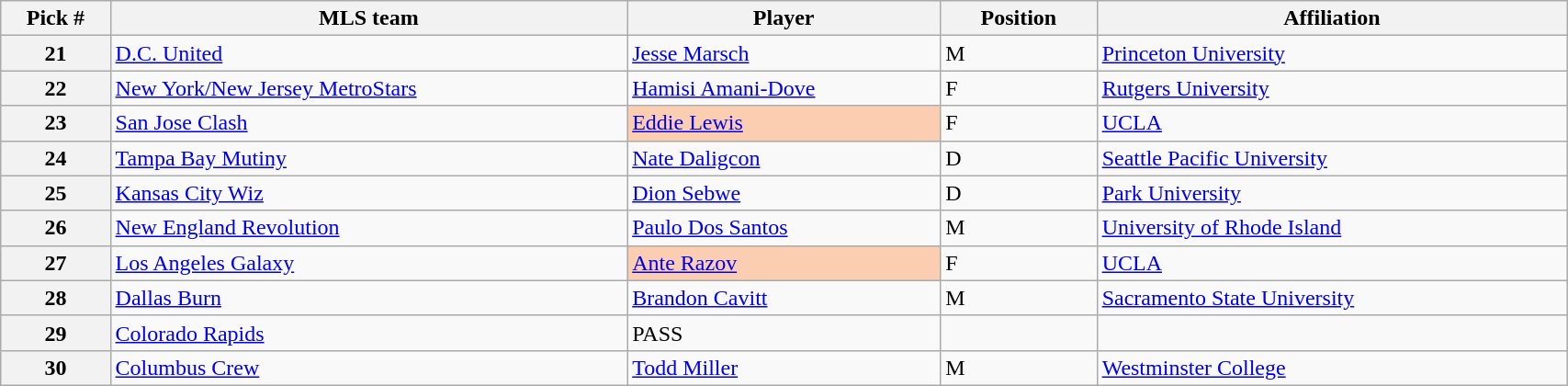<table class="wikitable sortable" style="width:90%">
<tr>
<th width=7%>Pick #</th>
<th width=33%>MLS team</th>
<th width=20%>Player</th>
<th width=10%>Position</th>
<th width=33%>Affiliation</th>
</tr>
<tr>
<th>21</th>
<td><a href='#'>D.C. United</a></td>
<td><a href='#'>Jesse Marsch</a></td>
<td>M</td>
<td><a href='#'>Princeton University</a></td>
</tr>
<tr>
<th>22</th>
<td><a href='#'>New York/New Jersey MetroStars</a></td>
<td><a href='#'>Hamisi Amani-Dove</a></td>
<td>F</td>
<td><a href='#'>Rutgers University</a></td>
</tr>
<tr>
<th>23</th>
<td><a href='#'>San Jose Clash</a></td>
<td bgcolor="#FBCEB1"><a href='#'>Eddie Lewis</a></td>
<td>F</td>
<td><a href='#'>UCLA</a></td>
</tr>
<tr>
<th>24</th>
<td><a href='#'>Tampa Bay Mutiny</a></td>
<td><a href='#'>Nate Daligcon</a></td>
<td>D</td>
<td><a href='#'>Seattle Pacific University</a></td>
</tr>
<tr>
<th>25</th>
<td><a href='#'>Kansas City Wiz</a></td>
<td><a href='#'>Dion Sebwe</a></td>
<td>D</td>
<td><a href='#'>Park University</a></td>
</tr>
<tr>
<th>26</th>
<td><a href='#'>New England Revolution</a></td>
<td><a href='#'>Paulo Dos Santos</a></td>
<td>M</td>
<td><a href='#'>University of Rhode Island</a></td>
</tr>
<tr>
<th>27</th>
<td><a href='#'>Los Angeles Galaxy</a></td>
<td bgcolor="#FBCEB1"><a href='#'>Ante Razov</a></td>
<td>F</td>
<td><a href='#'>UCLA</a></td>
</tr>
<tr>
<th>28</th>
<td><a href='#'>Dallas Burn</a></td>
<td><a href='#'>Brandon Cavitt</a></td>
<td>M</td>
<td><a href='#'>Sacramento State University</a></td>
</tr>
<tr>
<th>29</th>
<td><a href='#'>Colorado Rapids</a></td>
<td>PASS</td>
<td></td>
<td></td>
</tr>
<tr>
<th>30</th>
<td><a href='#'>Columbus Crew</a></td>
<td><a href='#'>Todd Miller</a></td>
<td>M</td>
<td><a href='#'>Westminster College</a></td>
</tr>
</table>
